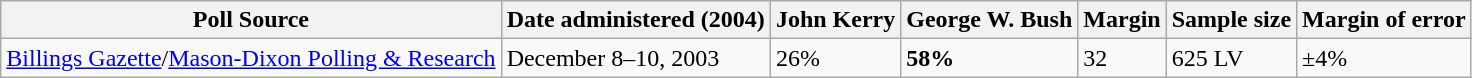<table class="wikitable">
<tr>
<th>Poll Source</th>
<th>Date administered (2004)</th>
<th>John Kerry</th>
<th>George W. Bush</th>
<th>Margin</th>
<th>Sample size</th>
<th>Margin of error</th>
</tr>
<tr>
<td><a href='#'>Billings Gazette</a>/<a href='#'>Mason-Dixon Polling & Research</a></td>
<td>December 8–10, 2003</td>
<td>26%</td>
<td><strong>58%</strong></td>
<td>32</td>
<td>625 LV</td>
<td>±4%</td>
</tr>
</table>
